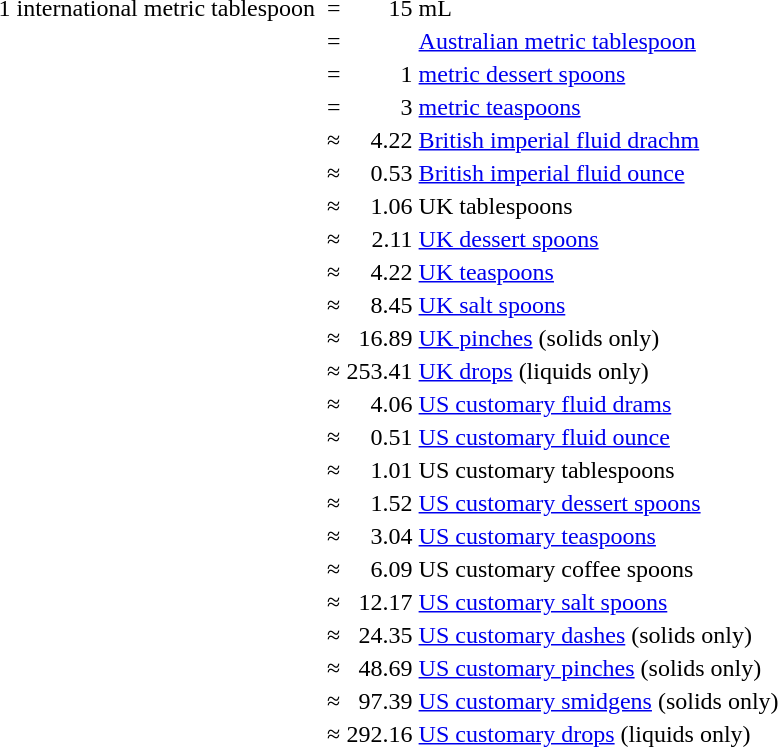<table>
<tr>
<td>1 international metric tablespoon </td>
<td>=</td>
<td align=right>15</td>
<td>mL</td>
</tr>
<tr>
<td></td>
<td>=</td>
<td align=right></td>
<td><a href='#'>Australian metric tablespoon</a></td>
</tr>
<tr>
<td></td>
<td>=</td>
<td align=right>1</td>
<td><a href='#'>metric dessert spoons</a></td>
</tr>
<tr>
<td></td>
<td>=</td>
<td align=right>3</td>
<td><a href='#'>metric teaspoons</a></td>
</tr>
<tr>
<td></td>
<td>≈</td>
<td align=right>4.22</td>
<td><a href='#'>British imperial fluid drachm</a></td>
</tr>
<tr>
<td></td>
<td>≈</td>
<td align=right>0.53</td>
<td><a href='#'>British imperial fluid ounce</a></td>
</tr>
<tr>
<td></td>
<td>≈</td>
<td align=right>1.06</td>
<td>UK tablespoons</td>
</tr>
<tr>
<td></td>
<td>≈</td>
<td align=right>2.11</td>
<td><a href='#'>UK dessert spoons</a></td>
</tr>
<tr>
<td></td>
<td>≈</td>
<td align=right>4.22</td>
<td><a href='#'>UK teaspoons</a></td>
</tr>
<tr>
<td></td>
<td>≈</td>
<td align=right>8.45</td>
<td><a href='#'>UK salt spoons</a></td>
</tr>
<tr>
<td></td>
<td>≈</td>
<td align=right>16.89</td>
<td><a href='#'>UK pinches</a> (solids only)</td>
</tr>
<tr>
<td></td>
<td>≈</td>
<td align=right>253.41</td>
<td><a href='#'>UK drops</a> (liquids only)</td>
</tr>
<tr>
<td></td>
<td>≈</td>
<td align=right>4.06</td>
<td><a href='#'>US customary fluid drams</a></td>
</tr>
<tr>
<td></td>
<td>≈</td>
<td align=right>0.51</td>
<td><a href='#'>US customary fluid ounce</a></td>
</tr>
<tr>
<td></td>
<td>≈</td>
<td align=right>1.01</td>
<td>US customary tablespoons</td>
</tr>
<tr>
<td></td>
<td>≈</td>
<td align=right>1.52</td>
<td><a href='#'>US customary dessert spoons</a></td>
</tr>
<tr>
<td></td>
<td>≈</td>
<td align=right>3.04</td>
<td><a href='#'>US customary teaspoons</a></td>
</tr>
<tr>
<td></td>
<td>≈</td>
<td align=right>6.09</td>
<td>US customary coffee spoons</td>
</tr>
<tr>
<td></td>
<td>≈</td>
<td align=right>12.17</td>
<td><a href='#'>US customary salt spoons</a></td>
</tr>
<tr>
<td></td>
<td>≈</td>
<td align=right>24.35</td>
<td><a href='#'>US customary dashes</a> (solids only)</td>
</tr>
<tr>
<td></td>
<td>≈</td>
<td align=right>48.69</td>
<td><a href='#'>US customary pinches</a> (solids only)</td>
</tr>
<tr>
<td></td>
<td>≈</td>
<td align=right>97.39</td>
<td><a href='#'>US customary smidgens</a> (solids only)</td>
</tr>
<tr>
<td></td>
<td>≈</td>
<td align=right>292.16</td>
<td><a href='#'>US customary drops</a> (liquids only)</td>
</tr>
</table>
